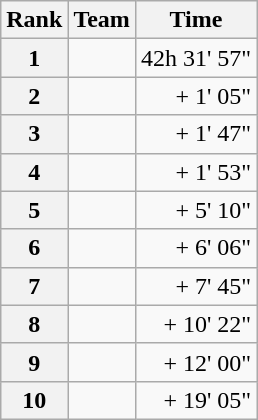<table class="wikitable" margin-bottom:0;">
<tr>
<th scope="col">Rank</th>
<th scope="col">Team</th>
<th scope="col">Time</th>
</tr>
<tr>
<th scope="row">1</th>
<td></td>
<td align="right">42h 31' 57"</td>
</tr>
<tr>
<th scope="row">2</th>
<td></td>
<td align="right">+ 1' 05"</td>
</tr>
<tr>
<th scope="row">3</th>
<td></td>
<td align="right">+ 1' 47"</td>
</tr>
<tr>
<th scope="row">4</th>
<td></td>
<td align="right">+ 1' 53"</td>
</tr>
<tr>
<th scope="row">5</th>
<td></td>
<td align="right">+ 5' 10"</td>
</tr>
<tr>
<th scope="row">6</th>
<td></td>
<td align="right">+ 6' 06"</td>
</tr>
<tr>
<th scope="row">7</th>
<td></td>
<td align="right">+ 7' 45"</td>
</tr>
<tr>
<th scope="row">8</th>
<td></td>
<td align="right">+ 10' 22"</td>
</tr>
<tr>
<th scope="row">9</th>
<td></td>
<td align="right">+ 12' 00"</td>
</tr>
<tr>
<th scope="row">10</th>
<td></td>
<td align="right">+ 19' 05"</td>
</tr>
</table>
